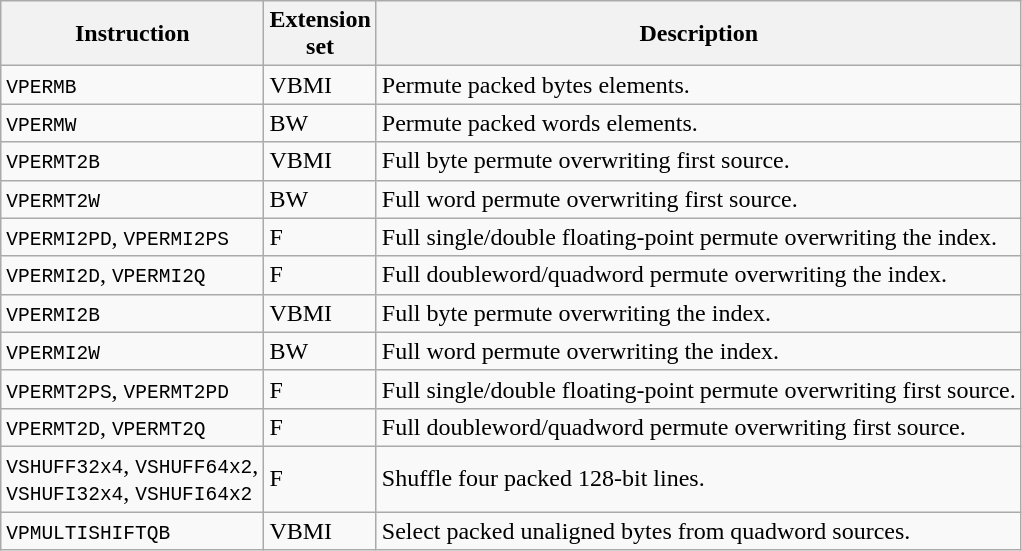<table class="wikitable">
<tr>
<th scope="col">Instruction</th>
<th scope="col">Extension<br>set</th>
<th scope="col">Description</th>
</tr>
<tr>
<td><code>VPERMB</code></td>
<td>VBMI</td>
<td>Permute packed bytes elements.</td>
</tr>
<tr>
<td><code>VPERMW</code></td>
<td>BW</td>
<td>Permute packed words elements.</td>
</tr>
<tr>
<td><code>VPERMT2B</code></td>
<td>VBMI</td>
<td>Full byte permute overwriting first source.</td>
</tr>
<tr>
<td><code>VPERMT2W</code></td>
<td>BW</td>
<td>Full word permute overwriting first source.</td>
</tr>
<tr>
<td><code>VPERMI2PD</code>, <code>VPERMI2PS</code></td>
<td>F</td>
<td>Full single/double floating-point permute overwriting the index.</td>
</tr>
<tr>
<td><code>VPERMI2D</code>, <code>VPERMI2Q</code></td>
<td>F</td>
<td>Full doubleword/quadword permute overwriting the index.</td>
</tr>
<tr>
<td><code>VPERMI2B</code></td>
<td>VBMI</td>
<td>Full byte permute overwriting the index.</td>
</tr>
<tr>
<td><code>VPERMI2W</code></td>
<td>BW</td>
<td>Full word permute overwriting the index.</td>
</tr>
<tr>
<td><code>VPERMT2PS</code>, <code>VPERMT2PD</code></td>
<td>F</td>
<td>Full single/double floating-point permute overwriting first source.</td>
</tr>
<tr>
<td><code>VPERMT2D</code>, <code>VPERMT2Q</code></td>
<td>F</td>
<td>Full doubleword/quadword permute overwriting first source.</td>
</tr>
<tr>
<td><code>VSHUFF32x4</code>, <code>VSHUFF64x2</code>,<br><code>VSHUFI32x4</code>, <code>VSHUFI64x2</code></td>
<td>F</td>
<td>Shuffle four packed 128-bit lines.</td>
</tr>
<tr>
<td><code>VPMULTISHIFTQB</code></td>
<td>VBMI</td>
<td>Select packed unaligned bytes from quadword sources.</td>
</tr>
</table>
